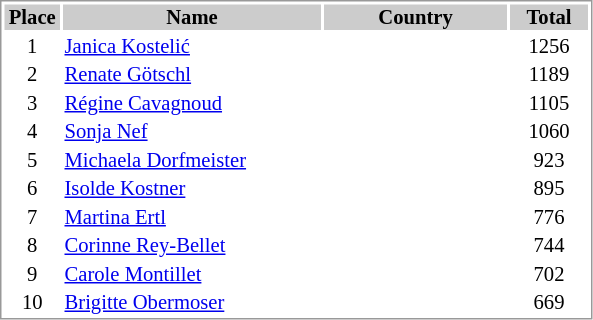<table border="0" style="border: 1px solid #999; background-color:#FFFFFF; text-align:left; font-size:86%; line-height:15px;">
<tr align="center" bgcolor="#CCCCCC">
<th width=35>Place</th>
<th width=170>Name</th>
<th width=120>Country</th>
<th width=50>Total</th>
</tr>
<tr>
<td align=center>1</td>
<td><a href='#'>Janica Kostelić</a></td>
<td></td>
<td align=center>1256</td>
</tr>
<tr>
<td align=center>2</td>
<td><a href='#'>Renate Götschl</a></td>
<td></td>
<td align=center>1189</td>
</tr>
<tr>
<td align=center>3</td>
<td><a href='#'>Régine Cavagnoud</a></td>
<td></td>
<td align=center>1105</td>
</tr>
<tr>
<td align=center>4</td>
<td><a href='#'>Sonja Nef</a></td>
<td></td>
<td align=center>1060</td>
</tr>
<tr>
<td align=center>5</td>
<td><a href='#'>Michaela Dorfmeister</a></td>
<td></td>
<td align=center>923</td>
</tr>
<tr>
<td align=center>6</td>
<td><a href='#'>Isolde Kostner</a></td>
<td></td>
<td align=center>895</td>
</tr>
<tr>
<td align=center>7</td>
<td><a href='#'>Martina Ertl</a></td>
<td></td>
<td align=center>776</td>
</tr>
<tr>
<td align=center>8</td>
<td><a href='#'>Corinne Rey-Bellet</a></td>
<td></td>
<td align=center>744</td>
</tr>
<tr>
<td align=center>9</td>
<td><a href='#'>Carole Montillet</a></td>
<td></td>
<td align=center>702</td>
</tr>
<tr>
<td align=center>10</td>
<td><a href='#'>Brigitte Obermoser</a></td>
<td></td>
<td align=center>669</td>
</tr>
</table>
